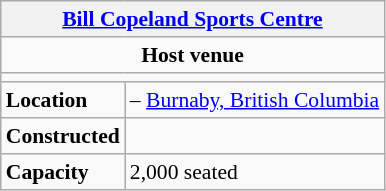<table class=wikitable style="text-align:center; font-size:90%;">
<tr>
<th colspan=2><a href='#'>Bill Copeland Sports Centre</a></th>
</tr>
<tr>
<td colspan=2><strong>Host venue</strong></td>
</tr>
<tr>
<td colspan=2></td>
</tr>
<tr align=left>
<td><strong>Location</strong></td>
<td> – <a href='#'>Burnaby, British Columbia</a></td>
</tr>
<tr align=left>
<td><strong>Constructed</strong></td>
<td></td>
</tr>
<tr align=left>
<td><strong>Capacity</strong></td>
<td>2,000 seated</td>
</tr>
</table>
